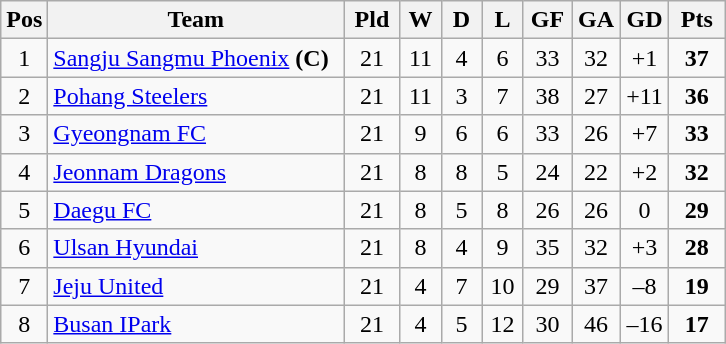<table class="wikitable" style="text-align:center;">
<tr>
<th width=20>Pos</th>
<th width=190>Team</th>
<th width=30 abbr="Played">Pld</th>
<th width=20 abbr="Won">W</th>
<th width=20 abbr="Draw">D</th>
<th width=20 abbr="Lost">L</th>
<th width=25 abbr="Goals for">GF</th>
<th width=25 abbr="Goals against">GA</th>
<th width=25 abbr="Goal difference">GD</th>
<th width=30 abbr="Points">Pts</th>
</tr>
<tr>
<td>1</td>
<td align="left"><a href='#'>Sangju Sangmu Phoenix</a> <strong>(C)</strong></td>
<td>21</td>
<td>11</td>
<td>4</td>
<td>6</td>
<td>33</td>
<td>32</td>
<td>+1</td>
<td><strong>37</strong></td>
</tr>
<tr>
<td>2</td>
<td align="left"><a href='#'>Pohang Steelers</a></td>
<td>21</td>
<td>11</td>
<td>3</td>
<td>7</td>
<td>38</td>
<td>27</td>
<td>+11</td>
<td><strong>36</strong></td>
</tr>
<tr>
<td>3</td>
<td align="left"><a href='#'>Gyeongnam FC</a></td>
<td>21</td>
<td>9</td>
<td>6</td>
<td>6</td>
<td>33</td>
<td>26</td>
<td>+7</td>
<td><strong>33</strong></td>
</tr>
<tr>
<td>4</td>
<td align="left"><a href='#'>Jeonnam Dragons</a></td>
<td>21</td>
<td>8</td>
<td>8</td>
<td>5</td>
<td>24</td>
<td>22</td>
<td>+2</td>
<td><strong>32</strong></td>
</tr>
<tr>
<td>5</td>
<td align="left"><a href='#'>Daegu FC</a></td>
<td>21</td>
<td>8</td>
<td>5</td>
<td>8</td>
<td>26</td>
<td>26</td>
<td>0</td>
<td><strong>29</strong></td>
</tr>
<tr>
<td>6</td>
<td align="left"><a href='#'>Ulsan Hyundai</a></td>
<td>21</td>
<td>8</td>
<td>4</td>
<td>9</td>
<td>35</td>
<td>32</td>
<td>+3</td>
<td><strong>28</strong></td>
</tr>
<tr>
<td>7</td>
<td align="left"><a href='#'>Jeju United</a></td>
<td>21</td>
<td>4</td>
<td>7</td>
<td>10</td>
<td>29</td>
<td>37</td>
<td>–8</td>
<td><strong>19</strong></td>
</tr>
<tr>
<td>8</td>
<td align="left"><a href='#'>Busan IPark</a></td>
<td>21</td>
<td>4</td>
<td>5</td>
<td>12</td>
<td>30</td>
<td>46</td>
<td>–16</td>
<td><strong>17</strong></td>
</tr>
</table>
